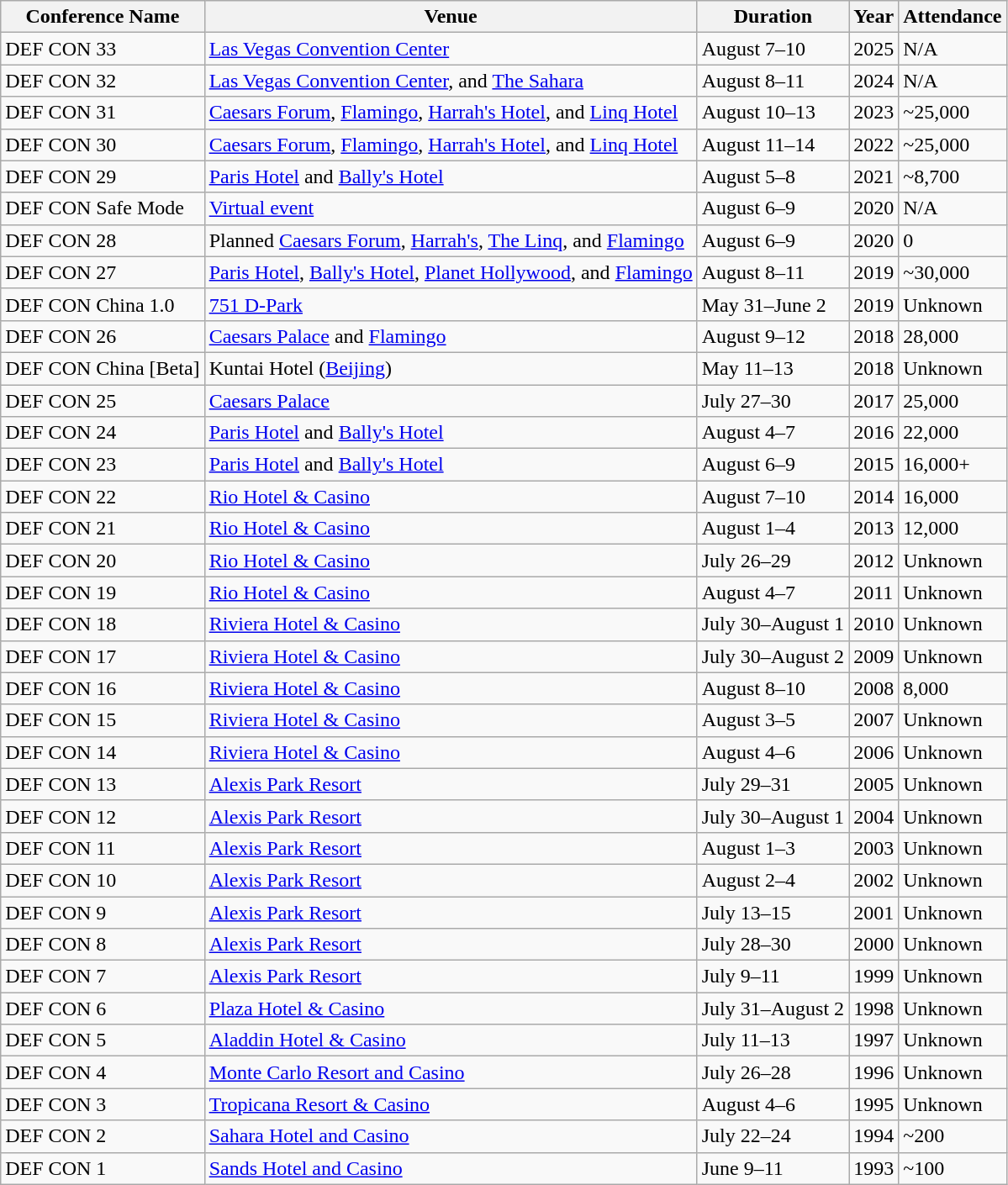<table class="wikitable sortable">
<tr>
<th>Conference Name</th>
<th>Venue</th>
<th>Duration</th>
<th>Year</th>
<th>Attendance</th>
</tr>
<tr>
<td>DEF CON 33</td>
<td><a href='#'>Las Vegas Convention Center</a></td>
<td>August 7–10</td>
<td>2025</td>
<td>N/A</td>
</tr>
<tr>
<td>DEF CON 32</td>
<td><a href='#'>Las Vegas Convention Center</a>, and <a href='#'>The Sahara</a></td>
<td>August 8–11</td>
<td>2024</td>
<td>N/A</td>
</tr>
<tr>
<td>DEF CON 31</td>
<td><a href='#'>Caesars Forum</a>, <a href='#'>Flamingo</a>, <a href='#'>Harrah's Hotel</a>, and <a href='#'>Linq Hotel</a></td>
<td>August 10–13</td>
<td>2023</td>
<td>~25,000</td>
</tr>
<tr>
<td>DEF CON 30</td>
<td><a href='#'>Caesars Forum</a>, <a href='#'>Flamingo</a>, <a href='#'>Harrah's Hotel</a>, and <a href='#'>Linq Hotel</a></td>
<td>August 11–14</td>
<td>2022</td>
<td>~25,000</td>
</tr>
<tr>
<td>DEF CON 29</td>
<td><a href='#'>Paris Hotel</a> and <a href='#'>Bally's Hotel</a></td>
<td>August 5–8</td>
<td>2021</td>
<td>~8,700</td>
</tr>
<tr>
<td>DEF CON Safe Mode</td>
<td><a href='#'>Virtual event</a></td>
<td>August 6–9</td>
<td>2020</td>
<td>N/A</td>
</tr>
<tr>
<td>DEF CON 28</td>
<td>Planned <a href='#'>Caesars Forum</a>, <a href='#'>Harrah's</a>, <a href='#'>The Linq</a>, and <a href='#'>Flamingo</a></td>
<td>August 6–9</td>
<td>2020</td>
<td>0</td>
</tr>
<tr>
<td>DEF CON 27</td>
<td><a href='#'>Paris Hotel</a>, <a href='#'>Bally's Hotel</a>, <a href='#'>Planet Hollywood</a>, and <a href='#'>Flamingo</a></td>
<td>August 8–11</td>
<td>2019</td>
<td>~30,000</td>
</tr>
<tr>
<td>DEF CON China 1.0</td>
<td><a href='#'>751 D-Park</a></td>
<td>May 31–June 2</td>
<td>2019</td>
<td>Unknown</td>
</tr>
<tr>
<td>DEF CON 26</td>
<td><a href='#'>Caesars Palace</a> and <a href='#'>Flamingo</a></td>
<td>August 9–12</td>
<td>2018</td>
<td>28,000</td>
</tr>
<tr>
<td>DEF CON China [Beta]</td>
<td>Kuntai Hotel (<a href='#'>Beijing</a>)</td>
<td>May 11–13</td>
<td>2018</td>
<td>Unknown</td>
</tr>
<tr>
<td>DEF CON 25</td>
<td><a href='#'>Caesars Palace</a></td>
<td>July 27–30</td>
<td>2017</td>
<td>25,000</td>
</tr>
<tr>
<td>DEF CON 24</td>
<td><a href='#'>Paris Hotel</a> and <a href='#'>Bally's Hotel</a></td>
<td>August 4–7</td>
<td>2016</td>
<td>22,000</td>
</tr>
<tr>
<td>DEF CON 23</td>
<td><a href='#'>Paris Hotel</a> and <a href='#'>Bally's Hotel</a></td>
<td>August 6–9</td>
<td>2015</td>
<td>16,000+</td>
</tr>
<tr>
<td>DEF CON 22</td>
<td><a href='#'>Rio Hotel & Casino</a></td>
<td>August 7–10</td>
<td>2014</td>
<td>16,000</td>
</tr>
<tr>
<td>DEF CON 21</td>
<td><a href='#'>Rio Hotel & Casino</a></td>
<td>August 1–4</td>
<td>2013</td>
<td>12,000</td>
</tr>
<tr>
<td>DEF CON 20</td>
<td><a href='#'>Rio Hotel & Casino</a></td>
<td>July 26–29</td>
<td>2012</td>
<td>Unknown</td>
</tr>
<tr>
<td>DEF CON 19</td>
<td><a href='#'>Rio Hotel & Casino</a></td>
<td>August 4–7</td>
<td>2011</td>
<td>Unknown</td>
</tr>
<tr>
<td>DEF CON 18</td>
<td><a href='#'>Riviera Hotel & Casino</a></td>
<td>July 30–August 1</td>
<td>2010</td>
<td>Unknown</td>
</tr>
<tr>
<td>DEF CON 17</td>
<td><a href='#'>Riviera Hotel & Casino</a></td>
<td>July 30–August 2</td>
<td>2009</td>
<td>Unknown</td>
</tr>
<tr>
<td>DEF CON 16</td>
<td><a href='#'>Riviera Hotel & Casino</a></td>
<td>August 8–10</td>
<td>2008</td>
<td>8,000</td>
</tr>
<tr>
<td>DEF CON 15</td>
<td><a href='#'>Riviera Hotel & Casino</a></td>
<td>August 3–5</td>
<td>2007</td>
<td>Unknown</td>
</tr>
<tr>
<td>DEF CON 14</td>
<td><a href='#'>Riviera Hotel & Casino</a></td>
<td>August 4–6</td>
<td>2006</td>
<td>Unknown</td>
</tr>
<tr>
<td>DEF CON 13</td>
<td><a href='#'>Alexis Park Resort</a></td>
<td>July 29–31</td>
<td>2005</td>
<td>Unknown</td>
</tr>
<tr>
<td>DEF CON 12</td>
<td><a href='#'>Alexis Park Resort</a></td>
<td>July 30–August 1</td>
<td>2004</td>
<td>Unknown</td>
</tr>
<tr>
<td>DEF CON 11</td>
<td><a href='#'>Alexis Park Resort</a></td>
<td>August 1–3</td>
<td>2003</td>
<td>Unknown</td>
</tr>
<tr>
<td>DEF CON 10</td>
<td><a href='#'>Alexis Park Resort</a></td>
<td>August 2–4</td>
<td>2002</td>
<td>Unknown</td>
</tr>
<tr>
<td>DEF CON 9</td>
<td><a href='#'>Alexis Park Resort</a></td>
<td>July 13–15</td>
<td>2001</td>
<td>Unknown</td>
</tr>
<tr>
<td>DEF CON 8</td>
<td><a href='#'>Alexis Park Resort</a></td>
<td>July 28–30</td>
<td>2000</td>
<td>Unknown</td>
</tr>
<tr>
<td>DEF CON 7</td>
<td><a href='#'>Alexis Park Resort</a></td>
<td>July 9–11</td>
<td>1999</td>
<td>Unknown</td>
</tr>
<tr>
<td>DEF CON 6</td>
<td><a href='#'>Plaza Hotel & Casino</a></td>
<td>July 31–August 2</td>
<td>1998</td>
<td>Unknown</td>
</tr>
<tr>
<td>DEF CON 5</td>
<td><a href='#'>Aladdin Hotel & Casino</a></td>
<td>July 11–13</td>
<td>1997</td>
<td>Unknown</td>
</tr>
<tr>
<td>DEF CON 4</td>
<td><a href='#'>Monte Carlo Resort and Casino</a></td>
<td>July 26–28</td>
<td>1996</td>
<td>Unknown</td>
</tr>
<tr>
<td>DEF CON 3</td>
<td><a href='#'>Tropicana Resort & Casino</a></td>
<td>August 4–6</td>
<td>1995</td>
<td>Unknown</td>
</tr>
<tr>
<td>DEF CON 2</td>
<td><a href='#'>Sahara Hotel and Casino</a></td>
<td>July 22–24</td>
<td>1994</td>
<td>~200</td>
</tr>
<tr>
<td>DEF CON 1</td>
<td><a href='#'>Sands Hotel and Casino</a></td>
<td>June 9–11</td>
<td>1993</td>
<td>~100</td>
</tr>
</table>
